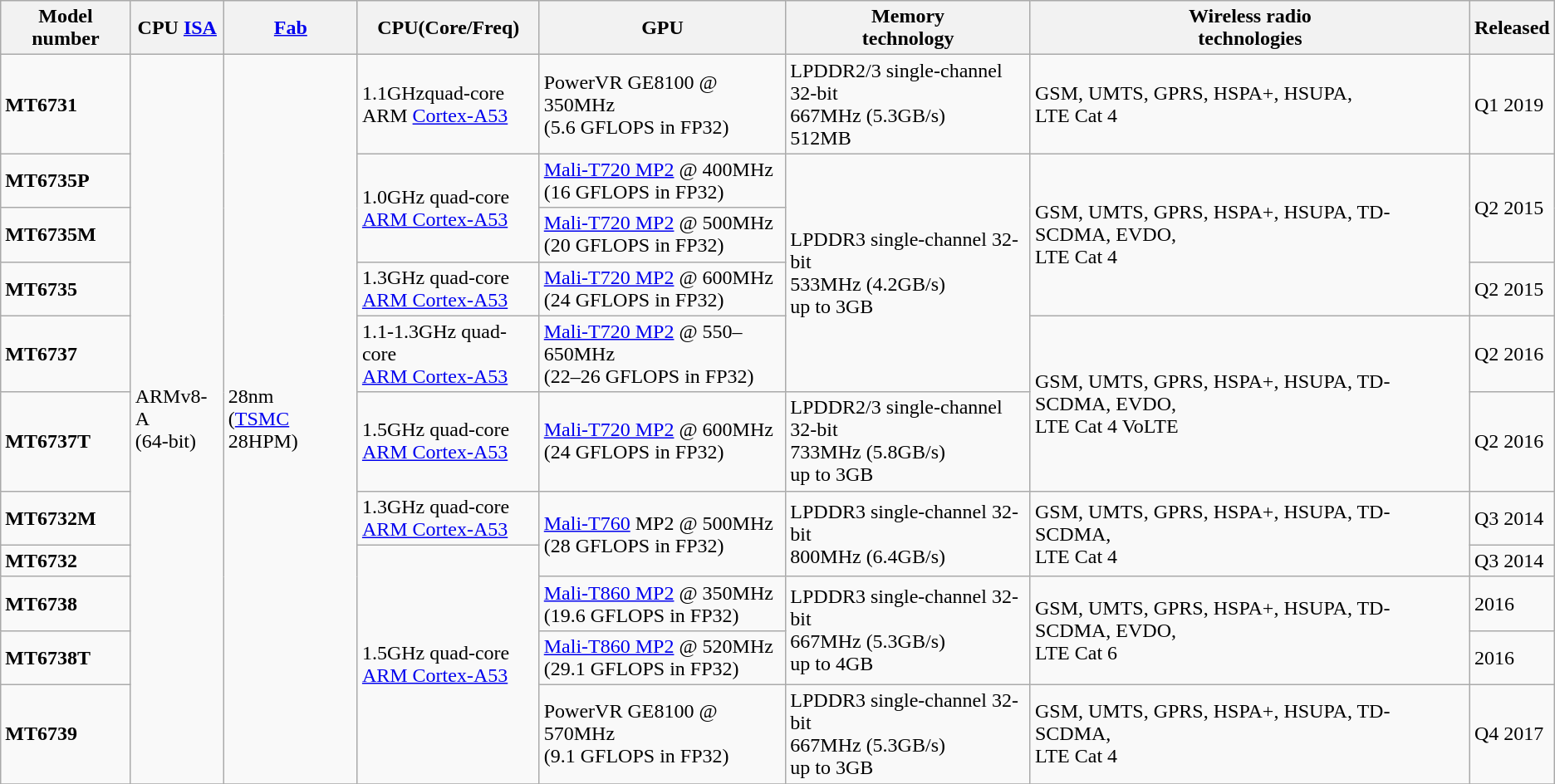<table class="wikitable">
<tr>
<th>Model number</th>
<th>CPU <a href='#'>ISA</a></th>
<th><a href='#'>Fab</a></th>
<th>CPU(Core/Freq)</th>
<th>GPU</th>
<th>Memory <br>technology</th>
<th>Wireless radio <br>technologies</th>
<th>Released</th>
</tr>
<tr>
<td><b>MT6731</b></td>
<td rowspan="11">ARMv8-A <br>(64-bit)</td>
<td rowspan="11">28nm <br>(<a href='#'>TSMC</a> 28HPM)</td>
<td>1.1GHzquad-core <br>ARM <a href='#'>Cortex-A53</a></td>
<td>PowerVR GE8100 @ 350MHz<br>(5.6 GFLOPS in FP32)</td>
<td>LPDDR2/3 single-channel 32-bit<br>667MHz (5.3GB/s)<br>512MB</td>
<td>GSM, UMTS, GPRS, HSPA+, HSUPA,<br>LTE Cat 4</td>
<td>Q1 2019</td>
</tr>
<tr>
<td><b>MT6735P</b></td>
<td rowspan="2">1.0GHz quad-core <br><a href='#'>ARM Cortex-A53</a></td>
<td><a href='#'>Mali-T720 MP2</a> @ 400MHz<br>(16 GFLOPS in FP32)</td>
<td rowspan="4">LPDDR3 single-channel 32-bit<br>533MHz (4.2GB/s)<br>up to 3GB</td>
<td rowspan="3">GSM, UMTS, GPRS, HSPA+, HSUPA, TD-SCDMA, EVDO, <br>LTE Cat 4</td>
<td rowspan="2">Q2 2015</td>
</tr>
<tr>
<td><b>MT6735M</b></td>
<td><a href='#'>Mali-T720 MP2</a> @ 500MHz<br>(20 GFLOPS in FP32)</td>
</tr>
<tr>
<td><b>MT6735</b></td>
<td>1.3GHz quad-core <br><a href='#'>ARM Cortex-A53</a></td>
<td><a href='#'>Mali-T720 MP2</a> @ 600MHz<br>(24 GFLOPS in FP32)</td>
<td>Q2 2015</td>
</tr>
<tr>
<td><b>MT6737</b></td>
<td>1.1-1.3GHz quad-core <br><a href='#'>ARM Cortex-A53</a></td>
<td><a href='#'>Mali-T720 MP2</a> @ 550–650MHz<br>(22–26 GFLOPS in FP32)</td>
<td rowspan="2">GSM, UMTS, GPRS, HSPA+, HSUPA, TD-SCDMA, EVDO, <br>LTE Cat 4 VoLTE</td>
<td>Q2 2016</td>
</tr>
<tr>
<td><b>MT6737T</b></td>
<td>1.5GHz quad-core <br><a href='#'>ARM Cortex-A53</a></td>
<td><a href='#'>Mali-T720 MP2</a> @ 600MHz<br>(24 GFLOPS in FP32)</td>
<td>LPDDR2/3 single-channel 32-bit<br>733MHz (5.8GB/s)<br>up to 3GB</td>
<td>Q2 2016</td>
</tr>
<tr>
<td><b>MT6732M</b></td>
<td>1.3GHz quad-core <br><a href='#'>ARM Cortex-A53</a></td>
<td rowspan="2"><a href='#'>Mali-T760</a> MP2 @ 500MHz<br>(28 GFLOPS in FP32)</td>
<td rowspan="2">LPDDR3 single-channel 32-bit<br>800MHz (6.4GB/s)</td>
<td rowspan="2">GSM, UMTS, GPRS, HSPA+, HSUPA, TD-SCDMA,<br>LTE Cat 4</td>
<td>Q3 2014</td>
</tr>
<tr>
<td><b>MT6732</b></td>
<td rowspan="4">1.5GHz quad-core <br><a href='#'>ARM Cortex-A53</a></td>
<td>Q3 2014</td>
</tr>
<tr>
<td><b>MT6738</b></td>
<td><a href='#'>Mali-T860 MP2</a> @ 350MHz<br>(19.6 GFLOPS in FP32)</td>
<td rowspan="2">LPDDR3 single-channel 32-bit<br>667MHz (5.3GB/s)<br>up to 4GB</td>
<td rowspan="2">GSM, UMTS, GPRS, HSPA+, HSUPA, TD-SCDMA, EVDO, <br>LTE Cat 6</td>
<td>2016</td>
</tr>
<tr>
<td><b>MT6738T</b></td>
<td><a href='#'>Mali-T860 MP2</a> @ 520MHz<br>(29.1 GFLOPS in FP32)</td>
<td>2016</td>
</tr>
<tr>
<td><b>MT6739</b></td>
<td>PowerVR GE8100 @ 570MHz<br>(9.1 GFLOPS in FP32)</td>
<td>LPDDR3 single-channel 32-bit<br>667MHz (5.3GB/s)<br>up to 3GB</td>
<td>GSM, UMTS, GPRS, HSPA+, HSUPA, TD-SCDMA,<br>LTE Cat 4</td>
<td>Q4 2017</td>
</tr>
<tr>
</tr>
</table>
